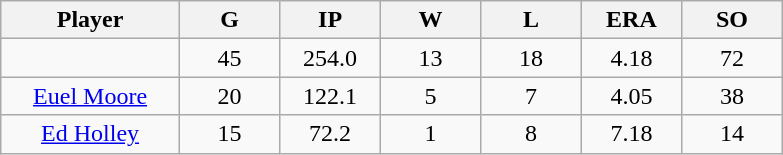<table class="wikitable sortable">
<tr>
<th bgcolor="#DDDDFF" width="16%">Player</th>
<th bgcolor="#DDDDFF" width="9%">G</th>
<th bgcolor="#DDDDFF" width="9%">IP</th>
<th bgcolor="#DDDDFF" width="9%">W</th>
<th bgcolor="#DDDDFF" width="9%">L</th>
<th bgcolor="#DDDDFF" width="9%">ERA</th>
<th bgcolor="#DDDDFF" width="9%">SO</th>
</tr>
<tr align="center">
<td></td>
<td>45</td>
<td>254.0</td>
<td>13</td>
<td>18</td>
<td>4.18</td>
<td>72</td>
</tr>
<tr align="center">
<td><a href='#'>Euel Moore</a></td>
<td>20</td>
<td>122.1</td>
<td>5</td>
<td>7</td>
<td>4.05</td>
<td>38</td>
</tr>
<tr align="center">
<td><a href='#'>Ed Holley</a></td>
<td>15</td>
<td>72.2</td>
<td>1</td>
<td>8</td>
<td>7.18</td>
<td>14</td>
</tr>
</table>
